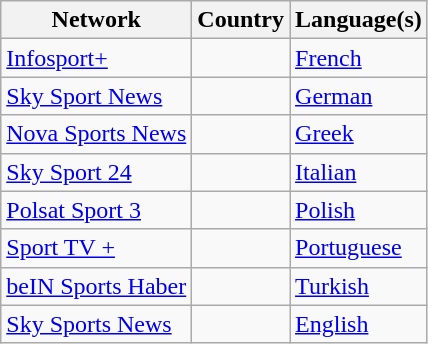<table class="wikitable sortable">
<tr>
<th>Network</th>
<th>Country</th>
<th>Language(s)</th>
</tr>
<tr>
<td><a href='#'>Infosport+</a></td>
<td></td>
<td><a href='#'>French</a></td>
</tr>
<tr>
<td><a href='#'>Sky Sport News</a></td>
<td></td>
<td><a href='#'>German</a></td>
</tr>
<tr>
<td><a href='#'>Nova Sports News</a></td>
<td></td>
<td><a href='#'>Greek</a></td>
</tr>
<tr>
<td><a href='#'>Sky Sport 24</a></td>
<td></td>
<td><a href='#'>Italian</a></td>
</tr>
<tr>
<td><a href='#'>Polsat Sport 3</a></td>
<td></td>
<td><a href='#'>Polish</a></td>
</tr>
<tr>
<td><a href='#'>Sport TV +</a></td>
<td></td>
<td><a href='#'>Portuguese</a></td>
</tr>
<tr>
<td><a href='#'>beIN Sports Haber</a></td>
<td></td>
<td><a href='#'>Turkish</a></td>
</tr>
<tr>
<td><a href='#'>Sky Sports News</a></td>
<td></td>
<td><a href='#'>English</a></td>
</tr>
</table>
